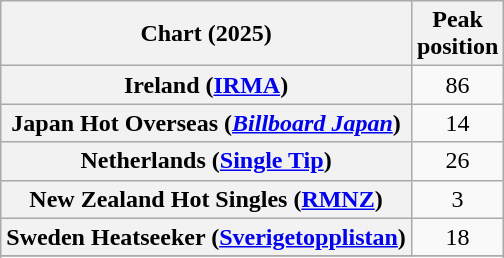<table class="wikitable sortable plainrowheaders" style="text-align:center">
<tr>
<th scope="col">Chart (2025)</th>
<th scope="col">Peak<br>position</th>
</tr>
<tr>
<th scope="row">Ireland (<a href='#'>IRMA</a>)</th>
<td>86</td>
</tr>
<tr>
<th scope="row">Japan Hot Overseas (<em><a href='#'>Billboard Japan</a></em>)</th>
<td>14</td>
</tr>
<tr>
<th scope="row">Netherlands (<a href='#'>Single Tip</a>)</th>
<td>26</td>
</tr>
<tr>
<th scope="row">New Zealand Hot Singles (<a href='#'>RMNZ</a>)</th>
<td>3</td>
</tr>
<tr>
<th scope="row">Sweden Heatseeker (<a href='#'>Sverigetopplistan</a>)</th>
<td>18</td>
</tr>
<tr>
</tr>
<tr>
</tr>
</table>
